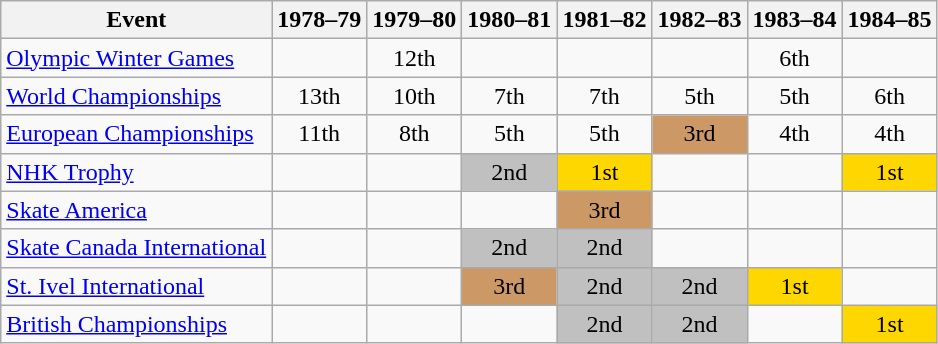<table class="wikitable" style="text-align:center">
<tr>
<th>Event</th>
<th>1978–79</th>
<th>1979–80</th>
<th>1980–81</th>
<th>1981–82</th>
<th>1982–83</th>
<th>1983–84</th>
<th>1984–85</th>
</tr>
<tr>
<td align=left><a href='#'>Olympic Winter Games</a></td>
<td></td>
<td>12th</td>
<td></td>
<td></td>
<td></td>
<td>6th</td>
<td></td>
</tr>
<tr>
<td align=left><a href='#'>World Championships</a></td>
<td>13th</td>
<td>10th</td>
<td>7th</td>
<td>7th</td>
<td>5th</td>
<td>5th</td>
<td>6th</td>
</tr>
<tr>
<td align=left><a href='#'>European Championships</a></td>
<td>11th</td>
<td>8th</td>
<td>5th</td>
<td>5th</td>
<td bgcolor=cc9966>3rd</td>
<td>4th</td>
<td>4th</td>
</tr>
<tr>
<td align=left><a href='#'>NHK Trophy</a></td>
<td></td>
<td></td>
<td bgcolor=silver>2nd</td>
<td bgcolor=gold>1st</td>
<td></td>
<td></td>
<td bgcolor=gold>1st</td>
</tr>
<tr>
<td align=left><a href='#'>Skate America</a></td>
<td></td>
<td></td>
<td></td>
<td bgcolor=cc9966>3rd</td>
<td></td>
<td></td>
<td></td>
</tr>
<tr>
<td align=left><a href='#'>Skate Canada International</a></td>
<td></td>
<td></td>
<td bgcolor=silver>2nd</td>
<td bgcolor=silver>2nd</td>
<td></td>
<td></td>
<td></td>
</tr>
<tr>
<td align=left><a href='#'>St. Ivel International</a></td>
<td></td>
<td></td>
<td bgcolor=cc9966>3rd</td>
<td bgcolor=silver>2nd</td>
<td bgcolor=silver>2nd</td>
<td bgcolor=gold>1st</td>
<td></td>
</tr>
<tr>
<td align=left><a href='#'>British Championships</a></td>
<td></td>
<td></td>
<td></td>
<td bgcolor=silver>2nd</td>
<td bgcolor=silver>2nd</td>
<td></td>
<td bgcolor=gold>1st</td>
</tr>
</table>
